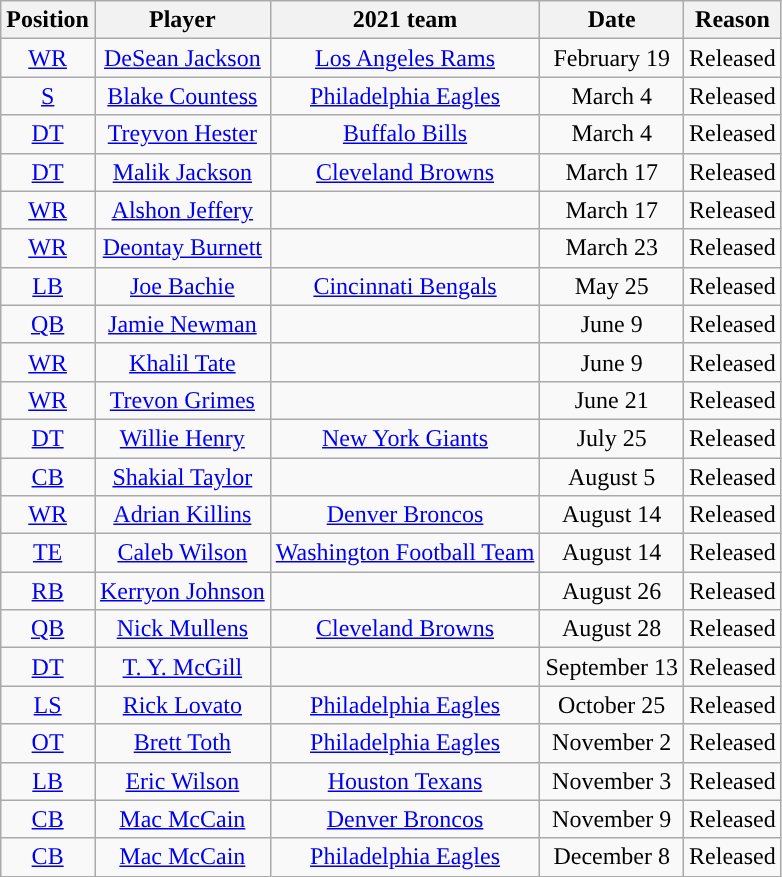<table class="wikitable" style="text-align:center">
<tr>
<th>Position</th>
<th>Player</th>
<th>2021 team</th>
<th>Date</th>
<th>Reason</th>
</tr>
<tr>
<td><a href='#'>WR</a></td>
<td><a href='#'>DeSean Jackson</a></td>
<td><a href='#'>Los Angeles Rams</a></td>
<td>February 19</td>
<td>Released</td>
</tr>
<tr>
<td><a href='#'>S</a></td>
<td><a href='#'>Blake Countess</a></td>
<td><a href='#'>Philadelphia Eagles</a></td>
<td>March 4</td>
<td>Released</td>
</tr>
<tr>
<td><a href='#'>DT</a></td>
<td><a href='#'>Treyvon Hester</a></td>
<td><a href='#'>Buffalo Bills</a></td>
<td>March 4</td>
<td>Released</td>
</tr>
<tr>
<td><a href='#'>DT</a></td>
<td><a href='#'>Malik Jackson</a></td>
<td><a href='#'>Cleveland Browns</a></td>
<td>March 17</td>
<td>Released</td>
</tr>
<tr>
<td><a href='#'>WR</a></td>
<td><a href='#'>Alshon Jeffery</a></td>
<td></td>
<td>March 17</td>
<td>Released</td>
</tr>
<tr>
<td><a href='#'>WR</a></td>
<td><a href='#'>Deontay Burnett</a></td>
<td></td>
<td>March 23</td>
<td>Released</td>
</tr>
<tr>
<td><a href='#'>LB</a></td>
<td><a href='#'>Joe Bachie</a></td>
<td><a href='#'>Cincinnati Bengals</a></td>
<td>May 25</td>
<td>Released</td>
</tr>
<tr>
<td><a href='#'>QB</a></td>
<td><a href='#'>Jamie Newman</a></td>
<td></td>
<td>June 9</td>
<td>Released</td>
</tr>
<tr>
<td><a href='#'>WR</a></td>
<td><a href='#'>Khalil Tate</a></td>
<td></td>
<td>June 9</td>
<td>Released</td>
</tr>
<tr>
<td><a href='#'>WR</a></td>
<td><a href='#'>Trevon Grimes</a></td>
<td></td>
<td>June 21</td>
<td>Released</td>
</tr>
<tr>
<td><a href='#'>DT</a></td>
<td><a href='#'>Willie Henry</a></td>
<td><a href='#'>New York Giants</a></td>
<td>July 25</td>
<td>Released</td>
</tr>
<tr>
<td><a href='#'>CB</a></td>
<td><a href='#'>Shakial Taylor</a></td>
<td></td>
<td>August 5</td>
<td>Released</td>
</tr>
<tr>
<td><a href='#'>WR</a></td>
<td><a href='#'>Adrian Killins</a></td>
<td><a href='#'>Denver Broncos</a></td>
<td>August 14</td>
<td>Released</td>
</tr>
<tr>
<td><a href='#'>TE</a></td>
<td><a href='#'>Caleb Wilson</a></td>
<td><a href='#'>Washington Football Team</a></td>
<td>August 14</td>
<td>Released</td>
</tr>
<tr>
<td><a href='#'>RB</a></td>
<td><a href='#'>Kerryon Johnson</a></td>
<td></td>
<td>August 26</td>
<td>Released</td>
</tr>
<tr>
<td><a href='#'>QB</a></td>
<td><a href='#'>Nick Mullens</a></td>
<td><a href='#'>Cleveland Browns</a></td>
<td>August 28</td>
<td>Released</td>
</tr>
<tr>
<td><a href='#'>DT</a></td>
<td><a href='#'>T. Y. McGill</a></td>
<td></td>
<td>September 13</td>
<td>Released</td>
</tr>
<tr>
<td><a href='#'>LS</a></td>
<td><a href='#'>Rick Lovato</a></td>
<td><a href='#'>Philadelphia Eagles</a></td>
<td>October 25</td>
<td>Released</td>
</tr>
<tr>
<td><a href='#'>OT</a></td>
<td><a href='#'>Brett Toth</a></td>
<td><a href='#'>Philadelphia Eagles</a></td>
<td>November 2</td>
<td>Released</td>
</tr>
<tr>
<td><a href='#'>LB</a></td>
<td><a href='#'>Eric Wilson</a></td>
<td><a href='#'>Houston Texans</a></td>
<td>November 3</td>
<td>Released</td>
</tr>
<tr>
<td><a href='#'>CB</a></td>
<td><a href='#'>Mac McCain</a></td>
<td><a href='#'>Denver Broncos</a></td>
<td>November 9</td>
<td>Released</td>
</tr>
<tr>
<td><a href='#'>CB</a></td>
<td><a href='#'>Mac McCain</a></td>
<td><a href='#'>Philadelphia Eagles</a></td>
<td>December 8</td>
<td>Released</td>
</tr>
</table>
